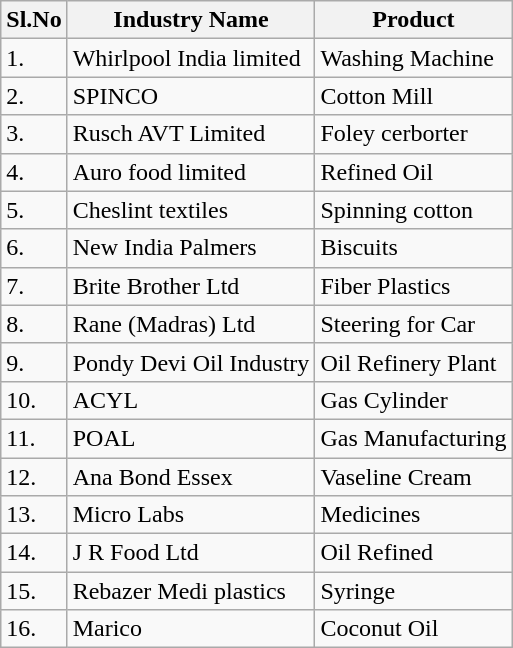<table class="wikitable sortable">
<tr>
<th>Sl.No</th>
<th>Industry Name</th>
<th>Product</th>
</tr>
<tr>
<td>1.</td>
<td>Whirlpool India limited</td>
<td>Washing Machine</td>
</tr>
<tr>
<td>2.</td>
<td>SPINCO</td>
<td>Cotton Mill</td>
</tr>
<tr>
<td>3.</td>
<td>Rusch AVT Limited</td>
<td>Foley cerborter</td>
</tr>
<tr>
<td>4.</td>
<td>Auro food limited</td>
<td>Refined Oil</td>
</tr>
<tr>
<td>5.</td>
<td>Cheslint textiles</td>
<td>Spinning cotton</td>
</tr>
<tr>
<td>6.</td>
<td>New India Palmers</td>
<td>Biscuits</td>
</tr>
<tr>
<td>7.</td>
<td>Brite Brother Ltd</td>
<td>Fiber Plastics</td>
</tr>
<tr>
<td>8.</td>
<td>Rane (Madras) Ltd</td>
<td>Steering for Car</td>
</tr>
<tr>
<td>9.</td>
<td>Pondy Devi Oil Industry</td>
<td>Oil Refinery Plant</td>
</tr>
<tr>
<td>10.</td>
<td>ACYL</td>
<td>Gas Cylinder</td>
</tr>
<tr>
<td>11.</td>
<td>POAL</td>
<td>Gas Manufacturing</td>
</tr>
<tr>
<td>12.</td>
<td>Ana Bond Essex</td>
<td>Vaseline Cream</td>
</tr>
<tr>
<td>13.</td>
<td>Micro Labs</td>
<td>Medicines</td>
</tr>
<tr>
<td>14.</td>
<td>J R Food Ltd</td>
<td>Oil Refined</td>
</tr>
<tr>
<td>15.</td>
<td>Rebazer Medi plastics</td>
<td>Syringe</td>
</tr>
<tr>
<td>16.</td>
<td>Marico</td>
<td>Coconut Oil</td>
</tr>
</table>
